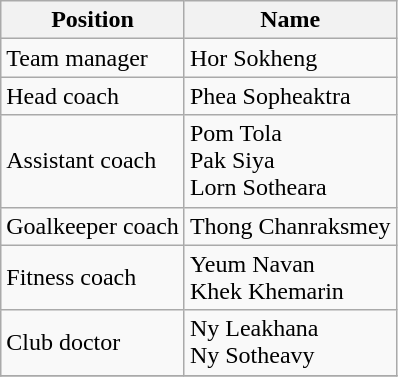<table class="wikitable">
<tr>
<th>Position</th>
<th>Name</th>
</tr>
<tr>
<td>Team manager</td>
<td> Hor Sokheng</td>
</tr>
<tr>
<td>Head coach</td>
<td> Phea Sopheaktra</td>
</tr>
<tr>
<td>Assistant coach</td>
<td>  Pom Tola<br> Pak Siya<br> Lorn Sotheara</td>
</tr>
<tr>
<td>Goalkeeper coach</td>
<td> Thong Chanraksmey</td>
</tr>
<tr>
<td>Fitness coach</td>
<td> Yeum Navan<br> Khek Khemarin</td>
</tr>
<tr>
<td>Club doctor</td>
<td> Ny Leakhana<br> Ny Sotheavy</td>
</tr>
<tr>
</tr>
</table>
